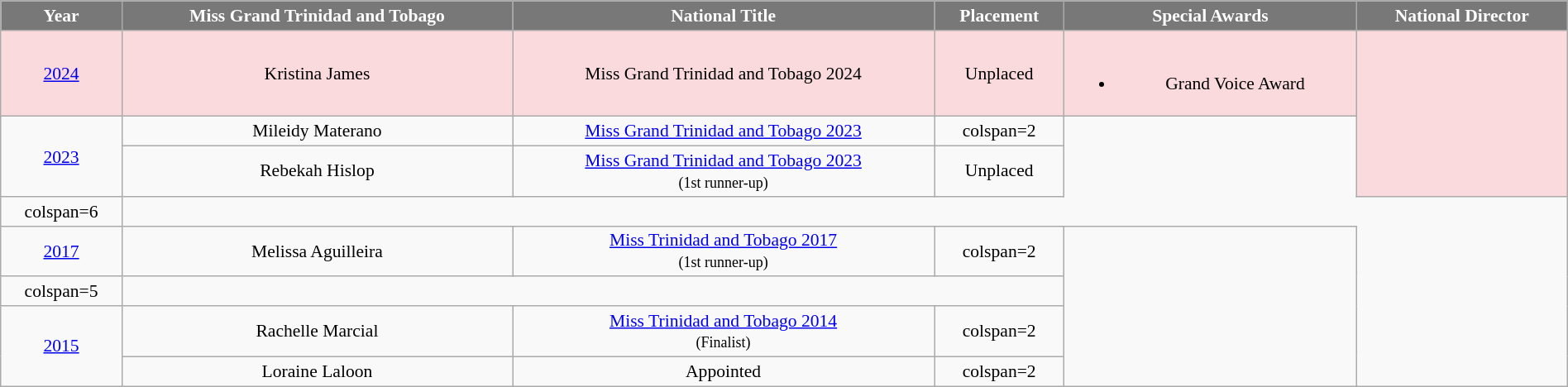<table class="wikitable" style="font-size: 90%; text-align:center; width:100%">
<tr>
<th style="background-color:#787878;color:#FFFFFF;">Year</th>
<th style="background-color:#787878;color:#FFFFFF;">Miss Grand Trinidad and Tobago</th>
<th style="background-color:#787878;color:#FFFFFF;">National Title</th>
<th style="background-color:#787878;color:#FFFFFF;">Placement</th>
<th style="background-color:#787878;color:#FFFFFF;">Special Awards</th>
<th style="background-color:#787878;color:#FFFFFF;">National Director</th>
</tr>
<tr bgcolor=#FADADD>
<td><a href='#'>2024</a></td>
<td>Kristina James</td>
<td>Miss Grand Trinidad and Tobago 2024</td>
<td>Unplaced</td>
<td><br><ul><li>Grand Voice Award</li></ul></td>
<td rowspan=3></td>
</tr>
<tr>
<td rowspan=2><a href='#'>2023</a></td>
<td>Mileidy Materano</td>
<td><a href='#'>Miss Grand Trinidad and Tobago 2023</a></td>
<td>colspan=2 </td>
</tr>
<tr>
<td>Rebekah Hislop</td>
<td><a href='#'>Miss Grand Trinidad and Tobago 2023</a><br><small>(1st runner-up)</small></td>
<td>Unplaced</td>
</tr>
<tr>
<td>colspan=6 </td>
</tr>
<tr>
<td><a href='#'>2017</a></td>
<td>Melissa Aguilleira</td>
<td><a href='#'>Miss Trinidad and Tobago 2017</a><br><small>(1st runner-up)</small></td>
<td>colspan=2 </td>
<td rowspan=4></td>
</tr>
<tr>
<td>colspan=5 </td>
</tr>
<tr>
<td rowspan=2><a href='#'>2015</a></td>
<td>Rachelle Marcial</td>
<td><a href='#'>Miss Trinidad and Tobago 2014</a><br><small>(Finalist)</small></td>
<td>colspan=2 </td>
</tr>
<tr>
<td>Loraine Laloon</td>
<td>Appointed</td>
<td>colspan=2 </td>
</tr>
</table>
